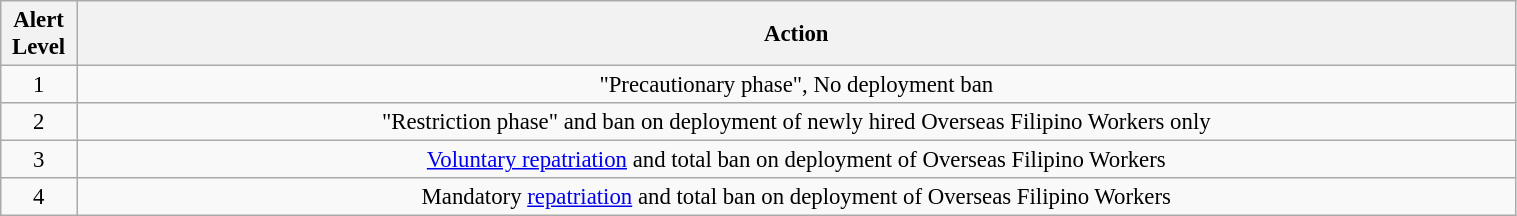<table class="wikitable" style="text-align: center; font-size:95%;" width=80%>
<tr>
<th width=5%>Alert Level</th>
<th>Action</th>
</tr>
<tr>
<td>1</td>
<td>"Precautionary phase", No deployment ban</td>
</tr>
<tr>
<td>2</td>
<td>"Restriction phase" and ban on deployment of newly hired Overseas Filipino Workers only</td>
</tr>
<tr>
<td>3</td>
<td><a href='#'>Voluntary repatriation</a> and total ban on deployment of Overseas Filipino Workers</td>
</tr>
<tr>
<td>4</td>
<td>Mandatory <a href='#'>repatriation</a> and total ban on deployment of Overseas Filipino Workers</td>
</tr>
</table>
